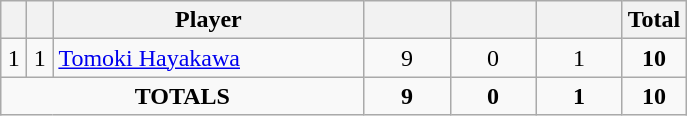<table class="wikitable sortable" style="text-align:center">
<tr>
<th width=10></th>
<th width=10></th>
<th width=200>Player</th>
<th width=50></th>
<th width=50></th>
<th width=50></th>
<th>Total</th>
</tr>
<tr>
<td>1</td>
<td>1</td>
<td align="left"> <a href='#'>Tomoki Hayakawa</a></td>
<td>9</td>
<td>0</td>
<td>1</td>
<td><strong>10</strong></td>
</tr>
<tr>
<td colspan="3"><strong>TOTALS</strong></td>
<td><strong>9</strong></td>
<td><strong>0</strong></td>
<td><strong>1</strong></td>
<td><strong>10</strong></td>
</tr>
</table>
